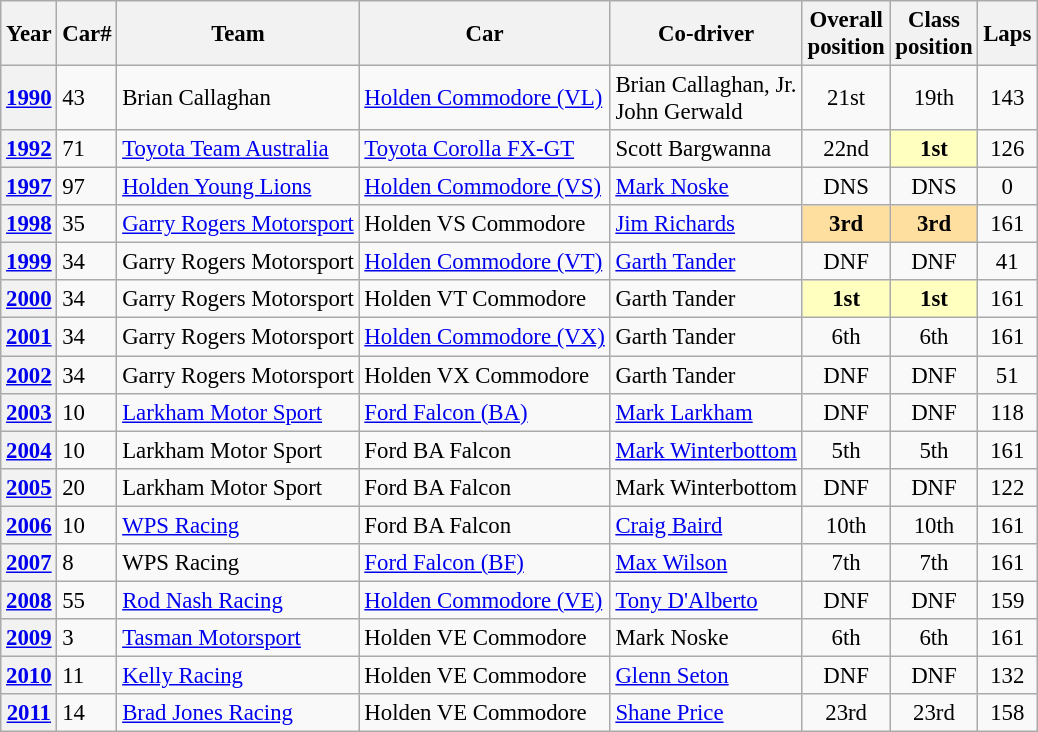<table class="wikitable" style="font-size: 95%;">
<tr>
<th>Year</th>
<th>Car#</th>
<th>Team</th>
<th>Car</th>
<th>Co-driver</th>
<th>Overall<br>position</th>
<th>Class<br>position</th>
<th>Laps</th>
</tr>
<tr>
<th><a href='#'>1990</a></th>
<td>43</td>
<td>Brian Callaghan</td>
<td><a href='#'>Holden Commodore (VL)</a></td>
<td> Brian Callaghan, Jr.<br> John Gerwald</td>
<td align="center">21st</td>
<td align="center">19th</td>
<td align="center">143</td>
</tr>
<tr>
<th><a href='#'>1992</a></th>
<td>71</td>
<td><a href='#'>Toyota Team Australia</a></td>
<td><a href='#'>Toyota Corolla FX-GT</a></td>
<td> Scott Bargwanna</td>
<td align="center">22nd</td>
<td align="center" style=background:#ffffbf;"><strong>1st</strong></td>
<td align="center">126</td>
</tr>
<tr>
<th><a href='#'>1997</a></th>
<td>97</td>
<td><a href='#'>Holden Young Lions</a></td>
<td><a href='#'>Holden Commodore (VS)</a></td>
<td> <a href='#'>Mark Noske</a></td>
<td align="center">DNS</td>
<td align="center">DNS</td>
<td align="center">0</td>
</tr>
<tr>
<th><a href='#'>1998</a></th>
<td>35</td>
<td><a href='#'>Garry Rogers Motorsport</a></td>
<td>Holden VS Commodore</td>
<td> <a href='#'>Jim Richards</a></td>
<td align="center" style=background:#ffdf9f;"><strong>3rd</strong></td>
<td align="center" style=background:#ffdf9f;"><strong>3rd</strong></td>
<td align="center">161</td>
</tr>
<tr>
<th><a href='#'>1999</a></th>
<td>34</td>
<td>Garry Rogers Motorsport</td>
<td><a href='#'>Holden Commodore (VT)</a></td>
<td> <a href='#'>Garth Tander</a></td>
<td align="center">DNF</td>
<td align="center">DNF</td>
<td align="center">41</td>
</tr>
<tr>
<th><a href='#'>2000</a></th>
<td>34</td>
<td>Garry Rogers Motorsport</td>
<td>Holden VT Commodore</td>
<td> Garth Tander</td>
<td align="center" style=background:#ffffbf;"><strong>1st</strong></td>
<td align="center" style=background:#ffffbf;"><strong>1st</strong></td>
<td align="center">161</td>
</tr>
<tr>
<th><a href='#'>2001</a></th>
<td>34</td>
<td>Garry Rogers Motorsport</td>
<td><a href='#'>Holden Commodore (VX)</a></td>
<td> Garth Tander</td>
<td align="center">6th</td>
<td align="center">6th</td>
<td align="center">161</td>
</tr>
<tr>
<th><a href='#'>2002</a></th>
<td>34</td>
<td>Garry Rogers Motorsport</td>
<td>Holden VX Commodore</td>
<td> Garth Tander</td>
<td align="center">DNF</td>
<td align="center">DNF</td>
<td align="center">51</td>
</tr>
<tr>
<th><a href='#'>2003</a></th>
<td>10</td>
<td><a href='#'>Larkham Motor Sport</a></td>
<td><a href='#'>Ford Falcon (BA)</a></td>
<td> <a href='#'>Mark Larkham</a></td>
<td align="center">DNF</td>
<td align="center">DNF</td>
<td align="center">118</td>
</tr>
<tr>
<th><a href='#'>2004</a></th>
<td>10</td>
<td>Larkham Motor Sport</td>
<td>Ford BA Falcon</td>
<td> <a href='#'>Mark Winterbottom</a></td>
<td align="center">5th</td>
<td align="center">5th</td>
<td align="center">161</td>
</tr>
<tr>
<th><a href='#'>2005</a></th>
<td>20</td>
<td>Larkham Motor Sport</td>
<td>Ford BA Falcon</td>
<td> Mark Winterbottom</td>
<td align="center">DNF</td>
<td align="center">DNF</td>
<td align="center">122</td>
</tr>
<tr>
<th><a href='#'>2006</a></th>
<td>10</td>
<td><a href='#'>WPS Racing</a></td>
<td>Ford BA Falcon</td>
<td> <a href='#'>Craig Baird</a></td>
<td align="center">10th</td>
<td align="center">10th</td>
<td align="center">161</td>
</tr>
<tr>
<th><a href='#'>2007</a></th>
<td>8</td>
<td>WPS Racing</td>
<td><a href='#'>Ford Falcon (BF)</a></td>
<td> <a href='#'>Max Wilson</a></td>
<td align="center">7th</td>
<td align="center">7th</td>
<td align="center">161</td>
</tr>
<tr>
<th><a href='#'>2008</a></th>
<td>55</td>
<td><a href='#'>Rod Nash Racing</a></td>
<td><a href='#'>Holden Commodore (VE)</a></td>
<td> <a href='#'>Tony D'Alberto</a></td>
<td align="center">DNF</td>
<td align="center">DNF</td>
<td align="center">159</td>
</tr>
<tr>
<th><a href='#'>2009</a></th>
<td>3</td>
<td><a href='#'>Tasman Motorsport</a></td>
<td>Holden VE Commodore</td>
<td> Mark Noske</td>
<td align="center">6th</td>
<td align="center">6th</td>
<td align="center">161</td>
</tr>
<tr>
<th><a href='#'>2010</a></th>
<td>11</td>
<td><a href='#'>Kelly Racing</a></td>
<td>Holden VE Commodore</td>
<td> <a href='#'>Glenn Seton</a></td>
<td align="center">DNF</td>
<td align="center">DNF</td>
<td align="center">132</td>
</tr>
<tr>
<th><a href='#'>2011</a></th>
<td>14</td>
<td><a href='#'>Brad Jones Racing</a></td>
<td>Holden VE Commodore</td>
<td> <a href='#'>Shane Price</a></td>
<td align="center">23rd</td>
<td align="center">23rd</td>
<td align="center">158</td>
</tr>
</table>
